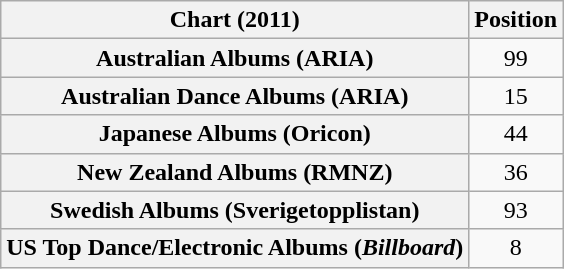<table class="wikitable sortable plainrowheaders" style="text-align:center">
<tr>
<th scope="col">Chart (2011)</th>
<th scope="col">Position</th>
</tr>
<tr>
<th scope="row">Australian Albums (ARIA)</th>
<td>99</td>
</tr>
<tr>
<th scope="row">Australian Dance Albums (ARIA)</th>
<td>15</td>
</tr>
<tr>
<th scope="row">Japanese Albums (Oricon)</th>
<td>44</td>
</tr>
<tr>
<th scope="row">New Zealand Albums (RMNZ)</th>
<td>36</td>
</tr>
<tr>
<th scope="row">Swedish Albums (Sverigetopplistan)</th>
<td>93</td>
</tr>
<tr>
<th scope="row">US Top Dance/Electronic Albums (<em>Billboard</em>)</th>
<td>8</td>
</tr>
</table>
